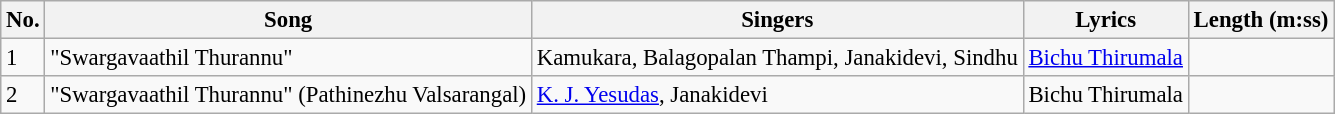<table class="wikitable" style="font-size:95%;">
<tr>
<th>No.</th>
<th>Song</th>
<th>Singers</th>
<th>Lyrics</th>
<th>Length (m:ss)</th>
</tr>
<tr>
<td>1</td>
<td>"Swargavaathil Thurannu"</td>
<td>Kamukara, Balagopalan Thampi, Janakidevi, Sindhu</td>
<td><a href='#'>Bichu Thirumala</a></td>
<td></td>
</tr>
<tr>
<td>2</td>
<td>"Swargavaathil Thurannu" (Pathinezhu Valsarangal)</td>
<td><a href='#'>K. J. Yesudas</a>, Janakidevi</td>
<td>Bichu Thirumala</td>
<td></td>
</tr>
</table>
